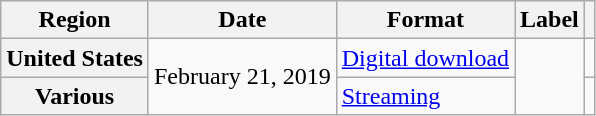<table class="wikitable plainrowheaders">
<tr>
<th scope="col">Region</th>
<th scope="col">Date</th>
<th scope="col">Format</th>
<th scope="col">Label</th>
<th scope="col"></th>
</tr>
<tr>
<th scope="row">United States</th>
<td rowspan="2">February 21, 2019</td>
<td><a href='#'>Digital download</a></td>
<td rowspan="2"></td>
<td style="text-align:center;"></td>
</tr>
<tr>
<th scope="row">Various</th>
<td><a href='#'>Streaming</a></td>
<td style="text-align:center;"></td>
</tr>
</table>
